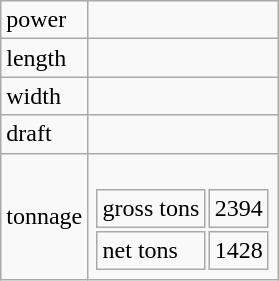<table class="wikitable sortable">
<tr>
<td>power</td>
<td></td>
</tr>
<tr>
<td>length</td>
<td></td>
</tr>
<tr>
<td>width</td>
<td></td>
</tr>
<tr>
<td>draft</td>
<td></td>
</tr>
<tr>
<td>tonnage</td>
<td><br><table>
<tr>
<td>gross tons</td>
<td>2394</td>
</tr>
<tr>
<td>net tons</td>
<td>1428</td>
</tr>
</table>
</td>
</tr>
</table>
